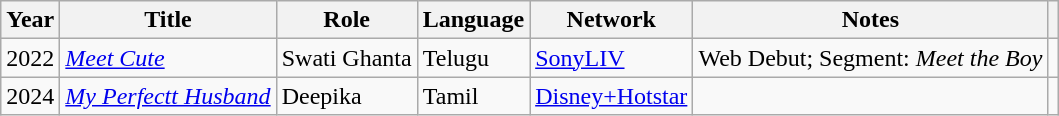<table class="wikitable sortable">
<tr>
<th scope="col">Year</th>
<th scope="col">Title</th>
<th scope="col">Role</th>
<th scope="col">Language</th>
<th scope="col">Network</th>
<th scope="col" class="unsortable">Notes</th>
<th scope="col" class="unsortable"></th>
</tr>
<tr>
<td>2022</td>
<td><em><a href='#'>Meet Cute</a></em></td>
<td>Swati Ghanta</td>
<td>Telugu</td>
<td><a href='#'>SonyLIV</a></td>
<td>Web Debut; Segment: <em>Meet the Boy</em></td>
<td></td>
</tr>
<tr>
<td>2024</td>
<td><em><a href='#'>My Perfectt Husband</a></em></td>
<td>Deepika</td>
<td>Tamil</td>
<td><a href='#'>Disney+Hotstar</a></td>
<td></td>
<td></td>
</tr>
</table>
